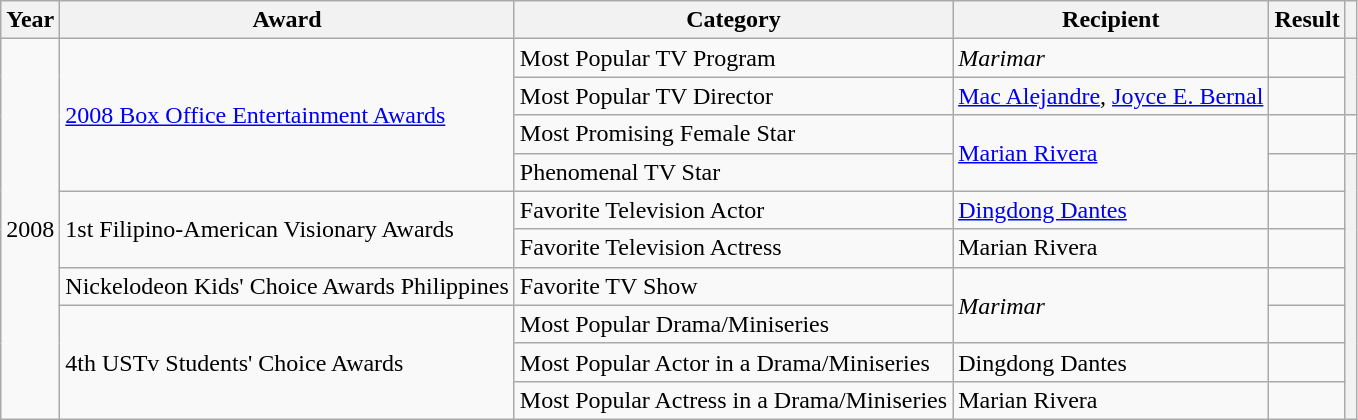<table class="wikitable">
<tr>
<th>Year</th>
<th>Award</th>
<th>Category</th>
<th>Recipient</th>
<th>Result</th>
<th></th>
</tr>
<tr>
<td rowspan=10>2008</td>
<td rowspan=4><a href='#'>2008 Box Office Entertainment Awards</a></td>
<td>Most Popular TV Program</td>
<td><em>Marimar</em></td>
<td></td>
<th rowspan=2></th>
</tr>
<tr>
<td>Most Popular TV Director</td>
<td><a href='#'>Mac Alejandre</a>, <a href='#'>Joyce E. Bernal</a></td>
<td></td>
</tr>
<tr>
<td>Most Promising Female Star</td>
<td rowspan=2><a href='#'>Marian Rivera</a></td>
<td></td>
<td></td>
</tr>
<tr>
<td>Phenomenal TV Star</td>
<td></td>
<th rowspan=7></th>
</tr>
<tr>
<td rowspan=2>1st Filipino-American Visionary Awards</td>
<td>Favorite Television Actor</td>
<td><a href='#'>Dingdong Dantes</a></td>
<td></td>
</tr>
<tr>
<td>Favorite Television Actress</td>
<td>Marian Rivera</td>
<td></td>
</tr>
<tr>
<td>Nickelodeon Kids' Choice Awards Philippines</td>
<td>Favorite TV Show</td>
<td rowspan=2><em>Marimar</em></td>
<td></td>
</tr>
<tr>
<td rowspan=3>4th USTv Students' Choice Awards</td>
<td>Most Popular Drama/Miniseries</td>
<td></td>
</tr>
<tr>
<td>Most Popular Actor in a Drama/Miniseries</td>
<td>Dingdong Dantes</td>
<td></td>
</tr>
<tr>
<td>Most Popular Actress in a Drama/Miniseries</td>
<td>Marian Rivera</td>
<td></td>
</tr>
</table>
